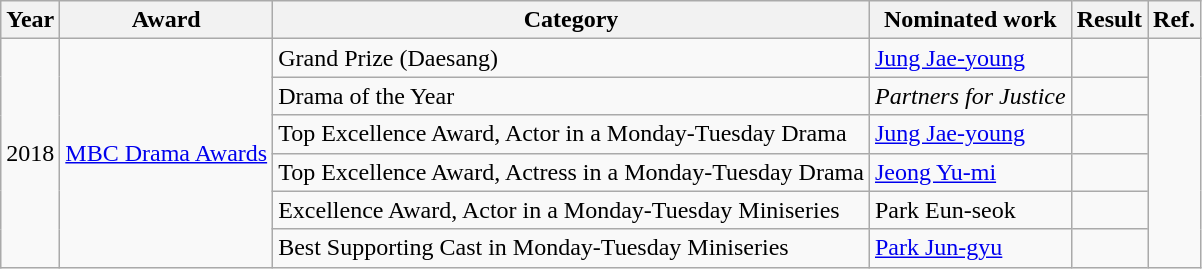<table class="wikitable">
<tr>
<th>Year</th>
<th>Award</th>
<th>Category</th>
<th>Nominated work</th>
<th>Result</th>
<th>Ref.</th>
</tr>
<tr>
<td rowspan=6>2018</td>
<td rowspan=6><a href='#'>MBC Drama Awards</a></td>
<td>Grand Prize (Daesang)</td>
<td><a href='#'>Jung Jae-young</a></td>
<td></td>
<td rowspan=6></td>
</tr>
<tr>
<td>Drama of the Year</td>
<td><em>Partners for Justice</em></td>
<td></td>
</tr>
<tr>
<td>Top Excellence Award, Actor in a Monday-Tuesday Drama</td>
<td><a href='#'>Jung Jae-young</a></td>
<td></td>
</tr>
<tr>
<td>Top Excellence Award, Actress in a Monday-Tuesday Drama</td>
<td><a href='#'>Jeong Yu-mi</a></td>
<td></td>
</tr>
<tr>
<td>Excellence Award, Actor in a Monday-Tuesday Miniseries</td>
<td>Park Eun-seok</td>
<td></td>
</tr>
<tr>
<td>Best Supporting Cast in Monday-Tuesday Miniseries</td>
<td><a href='#'>Park Jun-gyu</a></td>
<td></td>
</tr>
</table>
